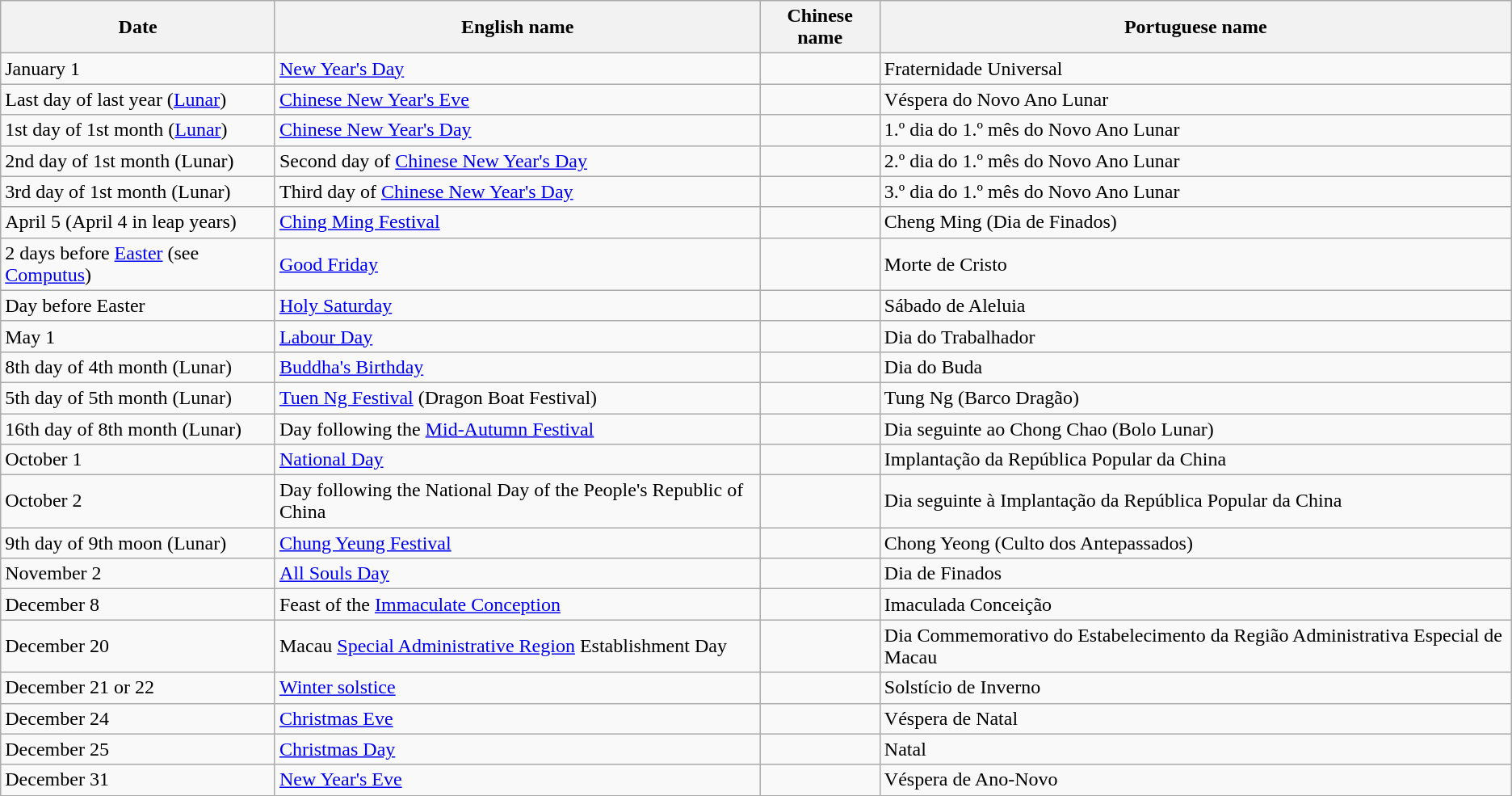<table class="wikitable">
<tr>
<th>Date</th>
<th>English name</th>
<th>Chinese name</th>
<th>Portuguese name</th>
</tr>
<tr>
<td>January 1</td>
<td><a href='#'>New Year's Day</a></td>
<td></td>
<td>Fraternidade Universal</td>
</tr>
<tr>
<td>Last day of last year (<a href='#'>Lunar</a>)</td>
<td><a href='#'>Chinese New Year's Eve</a></td>
<td></td>
<td>Véspera do Novo Ano Lunar</td>
</tr>
<tr>
<td>1st day of 1st month (<a href='#'>Lunar</a>)</td>
<td><a href='#'>Chinese New Year's Day</a></td>
<td></td>
<td>1.º dia do 1.º mês do Novo Ano Lunar</td>
</tr>
<tr>
<td>2nd day of 1st month (Lunar)</td>
<td>Second day of <a href='#'>Chinese New Year's Day</a></td>
<td></td>
<td>2.º dia do 1.º mês do Novo Ano Lunar</td>
</tr>
<tr>
<td>3rd day of 1st month (Lunar)</td>
<td>Third day of <a href='#'>Chinese New Year's Day</a></td>
<td></td>
<td>3.º dia do 1.º mês do Novo Ano Lunar</td>
</tr>
<tr>
<td>April 5 (April 4 in leap years)</td>
<td><a href='#'>Ching Ming Festival</a></td>
<td></td>
<td>Cheng Ming (Dia de Finados)</td>
</tr>
<tr>
<td>2 days before <a href='#'>Easter</a> (see <a href='#'>Computus</a>)</td>
<td><a href='#'>Good Friday</a></td>
<td></td>
<td>Morte de Cristo</td>
</tr>
<tr>
<td>Day before Easter</td>
<td><a href='#'>Holy Saturday</a></td>
<td></td>
<td>Sábado de Aleluia</td>
</tr>
<tr>
<td>May 1</td>
<td><a href='#'>Labour Day</a></td>
<td></td>
<td>Dia do Trabalhador</td>
</tr>
<tr>
<td>8th day of 4th month (Lunar)</td>
<td><a href='#'>Buddha's Birthday</a></td>
<td></td>
<td>Dia do Buda</td>
</tr>
<tr>
<td>5th day of 5th month (Lunar)</td>
<td><a href='#'>Tuen Ng Festival</a> (Dragon Boat Festival)</td>
<td></td>
<td>Tung Ng (Barco Dragão)</td>
</tr>
<tr>
<td>16th day of 8th month (Lunar)</td>
<td>Day following the <a href='#'>Mid-Autumn Festival</a></td>
<td></td>
<td>Dia seguinte ao Chong Chao (Bolo Lunar)</td>
</tr>
<tr>
<td>October 1</td>
<td><a href='#'>National Day</a></td>
<td></td>
<td>Implantação da República Popular da China</td>
</tr>
<tr>
<td>October 2</td>
<td>Day following the National Day of the People's Republic of China</td>
<td></td>
<td>Dia seguinte à Implantação da República Popular da China</td>
</tr>
<tr>
<td>9th day of 9th moon (Lunar)</td>
<td><a href='#'>Chung Yeung Festival</a></td>
<td></td>
<td>Chong Yeong (Culto dos Antepassados)</td>
</tr>
<tr>
<td>November 2</td>
<td><a href='#'>All Souls Day</a></td>
<td></td>
<td>Dia de Finados</td>
</tr>
<tr>
<td>December 8</td>
<td>Feast of the <a href='#'>Immaculate Conception</a></td>
<td></td>
<td>Imaculada Conceição</td>
</tr>
<tr>
<td>December 20</td>
<td>Macau <a href='#'>Special Administrative Region</a> Establishment Day</td>
<td></td>
<td>Dia Commemorativo do Estabelecimento da Região Administrativa Especial de Macau</td>
</tr>
<tr>
<td>December 21 or 22</td>
<td><a href='#'>Winter solstice</a></td>
<td></td>
<td>Solstício de Inverno</td>
</tr>
<tr>
<td>December 24</td>
<td><a href='#'>Christmas Eve</a></td>
<td></td>
<td>Véspera de Natal</td>
</tr>
<tr>
<td>December 25</td>
<td><a href='#'>Christmas Day</a></td>
<td></td>
<td>Natal</td>
</tr>
<tr>
<td>December 31</td>
<td><a href='#'>New Year's Eve</a></td>
<td></td>
<td>Véspera de Ano-Novo</td>
</tr>
</table>
